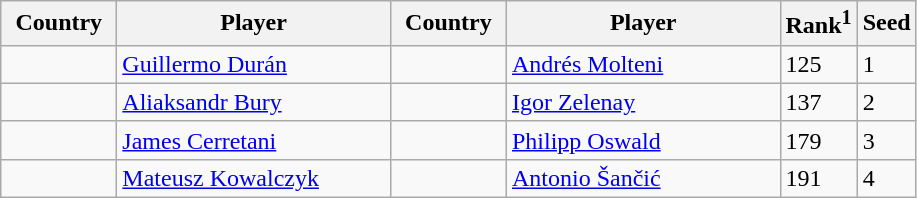<table class="sortable wikitable">
<tr>
<th width="70">Country</th>
<th width="175">Player</th>
<th width="70">Country</th>
<th width="175">Player</th>
<th>Rank<sup>1</sup></th>
<th>Seed</th>
</tr>
<tr>
<td></td>
<td><a href='#'>Guillermo Durán</a></td>
<td></td>
<td><a href='#'>Andrés Molteni</a></td>
<td>125</td>
<td>1</td>
</tr>
<tr>
<td></td>
<td><a href='#'>Aliaksandr Bury</a></td>
<td></td>
<td><a href='#'>Igor Zelenay</a></td>
<td>137</td>
<td>2</td>
</tr>
<tr>
<td></td>
<td><a href='#'>James Cerretani</a></td>
<td></td>
<td><a href='#'>Philipp Oswald</a></td>
<td>179</td>
<td>3</td>
</tr>
<tr>
<td></td>
<td><a href='#'>Mateusz Kowalczyk</a></td>
<td></td>
<td><a href='#'>Antonio Šančić</a></td>
<td>191</td>
<td>4</td>
</tr>
</table>
